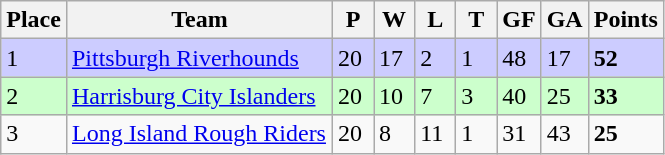<table class="wikitable">
<tr>
<th>Place</th>
<th width="170">Team</th>
<th width="20">P</th>
<th width="20">W</th>
<th width="20">L</th>
<th width="20">T</th>
<th width="20">GF</th>
<th width="20">GA</th>
<th>Points</th>
</tr>
<tr bgcolor=#ccccff>
<td>1</td>
<td><a href='#'>Pittsburgh Riverhounds</a></td>
<td>20</td>
<td>17</td>
<td>2</td>
<td>1</td>
<td>48</td>
<td>17</td>
<td><strong>52</strong></td>
</tr>
<tr bgcolor=#ccffcc>
<td>2</td>
<td><a href='#'>Harrisburg City Islanders</a></td>
<td>20</td>
<td>10</td>
<td>7</td>
<td>3</td>
<td>40</td>
<td>25</td>
<td><strong>33</strong></td>
</tr>
<tr>
<td>3</td>
<td><a href='#'>Long Island Rough Riders</a></td>
<td>20</td>
<td>8</td>
<td>11</td>
<td>1</td>
<td>31</td>
<td>43</td>
<td><strong>25</strong></td>
</tr>
</table>
